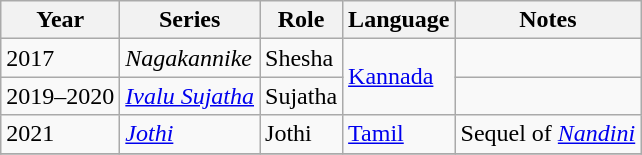<table class="wikitable sortable">
<tr>
<th>Year</th>
<th>Series</th>
<th>Role</th>
<th>Language</th>
<th>Notes</th>
</tr>
<tr>
<td>2017</td>
<td><em>Nagakannike</em></td>
<td>Shesha</td>
<td rowspan=2><a href='#'>Kannada</a></td>
<td></td>
</tr>
<tr>
<td>2019–2020</td>
<td><em><a href='#'>Ivalu Sujatha</a></em></td>
<td>Sujatha</td>
<td></td>
</tr>
<tr>
<td>2021</td>
<td><em><a href='#'>Jothi</a></em></td>
<td>Jothi</td>
<td><a href='#'>Tamil</a></td>
<td>Sequel of <em><a href='#'>Nandini</a></em></td>
</tr>
<tr>
</tr>
</table>
